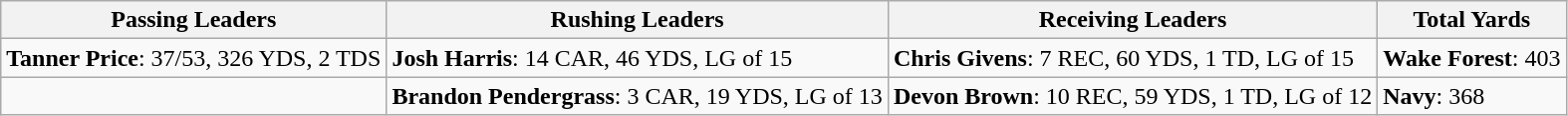<table class="wikitable">
<tr>
<th>Passing Leaders</th>
<th>Rushing Leaders</th>
<th>Receiving Leaders</th>
<th>Total Yards</th>
</tr>
<tr>
<td><strong>Tanner Price</strong>: 37/53, 326 YDS, 2 TDS</td>
<td><strong>Josh Harris</strong>: 14 CAR, 46 YDS, LG of 15</td>
<td><strong>Chris Givens</strong>: 7 REC, 60 YDS, 1 TD, LG of 15</td>
<td><strong>Wake Forest</strong>: 403</td>
</tr>
<tr>
<td></td>
<td><strong>Brandon Pendergrass</strong>: 3 CAR, 19 YDS, LG of 13</td>
<td><strong>Devon Brown</strong>: 10 REC, 59 YDS, 1 TD, LG of 12</td>
<td><strong>Navy</strong>: 368</td>
</tr>
</table>
